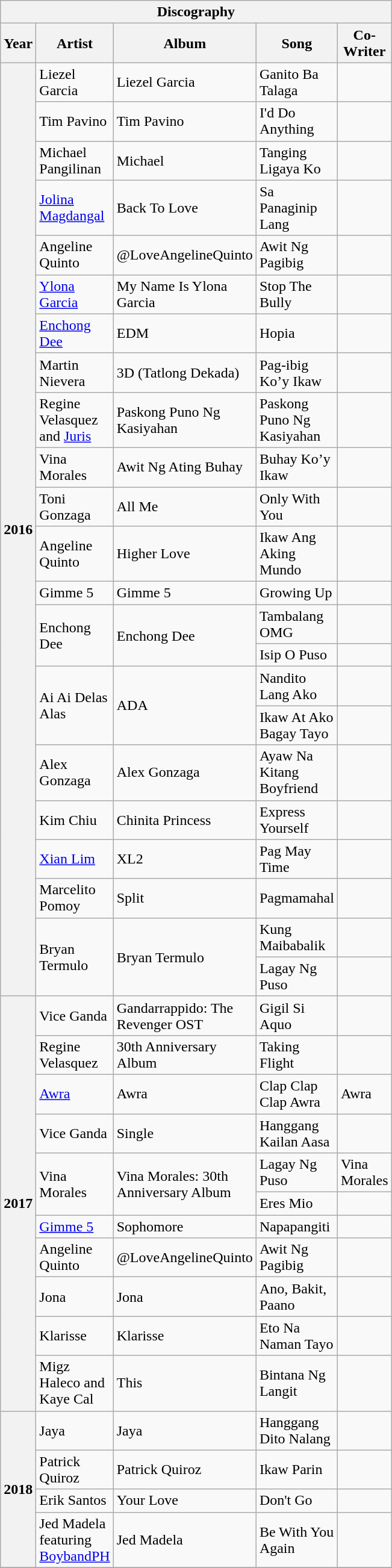<table class="wikitable">
<tr>
<th colspan="5">Discography</th>
</tr>
<tr Som>
<th width="5">Year</th>
<th width="50">Artist</th>
<th width="50">Album</th>
<th width="50">Song</th>
<th width="50">Co-Writer</th>
</tr>
<tr>
<th rowspan="23">2016</th>
<td>Liezel Garcia</td>
<td>Liezel Garcia</td>
<td>Ganito Ba Talaga</td>
<td></td>
</tr>
<tr>
<td>Tim Pavino</td>
<td>Tim Pavino</td>
<td>I'd Do Anything</td>
<td></td>
</tr>
<tr>
<td>Michael Pangilinan</td>
<td>Michael</td>
<td>Tanging Ligaya Ko</td>
<td></td>
</tr>
<tr>
<td><a href='#'>Jolina Magdangal</a></td>
<td>Back To Love</td>
<td>Sa Panaginip Lang</td>
<td></td>
</tr>
<tr>
<td>Angeline Quinto</td>
<td>@LoveAngelineQuinto</td>
<td>Awit Ng Pagibig</td>
<td></td>
</tr>
<tr>
<td><a href='#'>Ylona Garcia</a></td>
<td>My Name Is Ylona Garcia</td>
<td>Stop The Bully</td>
<td></td>
</tr>
<tr>
<td><a href='#'>Enchong Dee</a></td>
<td>EDM</td>
<td>Hopia</td>
<td></td>
</tr>
<tr>
<td>Martin Nievera</td>
<td>3D (Tatlong Dekada)</td>
<td>Pag-ibig Ko’y Ikaw</td>
<td></td>
</tr>
<tr>
<td>Regine Velasquez and <a href='#'>Juris</a></td>
<td>Paskong Puno Ng Kasiyahan</td>
<td>Paskong Puno Ng Kasiyahan</td>
<td></td>
</tr>
<tr>
<td>Vina Morales</td>
<td>Awit Ng Ating Buhay</td>
<td>Buhay Ko’y Ikaw</td>
<td></td>
</tr>
<tr>
<td>Toni Gonzaga</td>
<td>All Me</td>
<td>Only With You</td>
<td></td>
</tr>
<tr>
<td>Angeline Quinto</td>
<td>Higher Love</td>
<td>Ikaw Ang Aking Mundo</td>
<td></td>
</tr>
<tr>
<td>Gimme 5</td>
<td>Gimme 5</td>
<td>Growing Up</td>
<td></td>
</tr>
<tr>
<td rowspan="2">Enchong Dee</td>
<td rowspan="2">Enchong Dee</td>
<td>Tambalang OMG</td>
<td></td>
</tr>
<tr>
<td>Isip O Puso</td>
<td></td>
</tr>
<tr>
<td rowspan="2">Ai Ai Delas Alas</td>
<td rowspan="2">ADA</td>
<td>Nandito Lang Ako</td>
<td></td>
</tr>
<tr>
<td>Ikaw At Ako Bagay Tayo</td>
<td></td>
</tr>
<tr>
<td>Alex Gonzaga</td>
<td>Alex Gonzaga</td>
<td>Ayaw Na Kitang Boyfriend</td>
<td></td>
</tr>
<tr>
<td>Kim Chiu</td>
<td>Chinita Princess</td>
<td>Express Yourself</td>
<td></td>
</tr>
<tr>
<td><a href='#'>Xian Lim</a></td>
<td>XL2</td>
<td>Pag May Time</td>
<td></td>
</tr>
<tr>
<td>Marcelito Pomoy</td>
<td>Split</td>
<td>Pagmamahal</td>
<td></td>
</tr>
<tr>
<td rowspan="2">Bryan Termulo</td>
<td rowspan="2">Bryan Termulo</td>
<td>Kung Maibabalik</td>
<td></td>
</tr>
<tr>
<td>Lagay Ng Puso</td>
<td></td>
</tr>
<tr>
<th rowspan="11">2017</th>
<td>Vice Ganda</td>
<td>Gandarrappido: The Revenger OST</td>
<td>Gigil Si Aquo</td>
<td></td>
</tr>
<tr>
<td>Regine Velasquez</td>
<td>30th Anniversary Album</td>
<td>Taking Flight</td>
<td></td>
</tr>
<tr>
<td><a href='#'>Awra</a></td>
<td>Awra</td>
<td>Clap Clap Clap Awra</td>
<td>Awra</td>
</tr>
<tr>
<td>Vice Ganda</td>
<td>Single</td>
<td>Hanggang Kailan Aasa</td>
<td></td>
</tr>
<tr>
<td rowspan="2">Vina Morales</td>
<td rowspan="2">Vina Morales: 30th Anniversary Album</td>
<td>Lagay Ng Puso</td>
<td>Vina Morales</td>
</tr>
<tr>
<td>Eres Mio</td>
<td></td>
</tr>
<tr>
<td><a href='#'>Gimme 5</a></td>
<td>Sophomore</td>
<td>Napapangiti</td>
<td></td>
</tr>
<tr>
<td>Angeline Quinto</td>
<td>@LoveAngelineQuinto</td>
<td>Awit Ng Pagibig</td>
<td></td>
</tr>
<tr>
<td>Jona</td>
<td>Jona</td>
<td>Ano, Bakit, Paano</td>
<td></td>
</tr>
<tr>
<td>Klarisse</td>
<td>Klarisse</td>
<td>Eto Na Naman Tayo</td>
<td></td>
</tr>
<tr>
<td>Migz Haleco and Kaye Cal</td>
<td>This</td>
<td>Bintana Ng Langit</td>
<td></td>
</tr>
<tr>
<th rowspan="4">2018</th>
<td>Jaya</td>
<td>Jaya</td>
<td>Hanggang Dito Nalang</td>
<td></td>
</tr>
<tr>
<td>Patrick Quiroz</td>
<td>Patrick Quiroz</td>
<td>Ikaw Parin</td>
<td></td>
</tr>
<tr>
<td>Erik Santos</td>
<td>Your Love</td>
<td>Don't Go</td>
<td></td>
</tr>
<tr>
<td>Jed Madela featuring <a href='#'>BoybandPH</a></td>
<td>Jed Madela</td>
<td>Be With You Again</td>
<td></td>
</tr>
<tr>
</tr>
</table>
